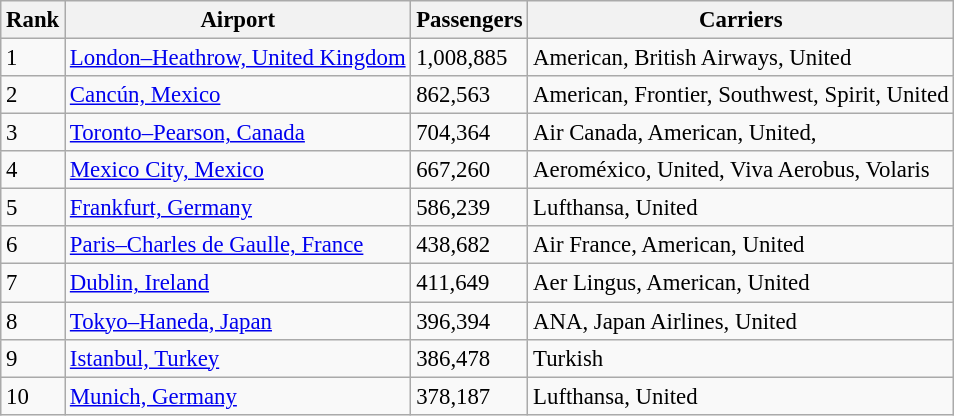<table class="wikitable sortable" style="font-size: 95%;">
<tr>
<th>Rank</th>
<th>Airport</th>
<th>Passengers</th>
<th>Carriers</th>
</tr>
<tr>
<td>1</td>
<td><a href='#'>London–Heathrow, United Kingdom</a></td>
<td>1,008,885</td>
<td>American, British Airways, United</td>
</tr>
<tr>
<td>2</td>
<td><a href='#'>Cancún, Mexico</a></td>
<td>862,563</td>
<td>American, Frontier, Southwest, Spirit, United</td>
</tr>
<tr>
<td>3</td>
<td><a href='#'>Toronto–Pearson, Canada</a></td>
<td>704,364</td>
<td>Air Canada, American, United,</td>
</tr>
<tr>
<td>4</td>
<td><a href='#'>Mexico City, Mexico</a></td>
<td>667,260</td>
<td>Aeroméxico, United, Viva Aerobus, Volaris</td>
</tr>
<tr>
<td>5</td>
<td><a href='#'>Frankfurt, Germany</a></td>
<td>586,239</td>
<td>Lufthansa, United</td>
</tr>
<tr>
<td>6</td>
<td><a href='#'>Paris–Charles de Gaulle, France</a></td>
<td>438,682</td>
<td>Air France, American, United</td>
</tr>
<tr>
<td>7</td>
<td><a href='#'>Dublin, Ireland</a></td>
<td>411,649</td>
<td>Aer Lingus, American, United</td>
</tr>
<tr>
<td>8</td>
<td><a href='#'>Tokyo–Haneda, Japan</a></td>
<td>396,394</td>
<td>ANA, Japan Airlines, United</td>
</tr>
<tr>
<td>9</td>
<td><a href='#'>Istanbul, Turkey</a></td>
<td>386,478</td>
<td>Turkish</td>
</tr>
<tr>
<td>10</td>
<td><a href='#'>Munich, Germany</a></td>
<td>378,187</td>
<td>Lufthansa, United</td>
</tr>
</table>
